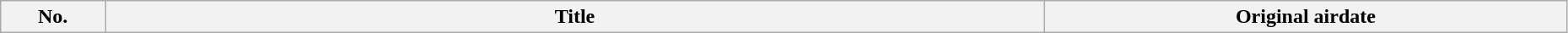<table class="wikitable plainrowheaders" style="width:98%;">
<tr>
<th width="5%">No.</th>
<th width="45%">Title</th>
<th width="25%">Original airdate<br>





</th>
</tr>
</table>
